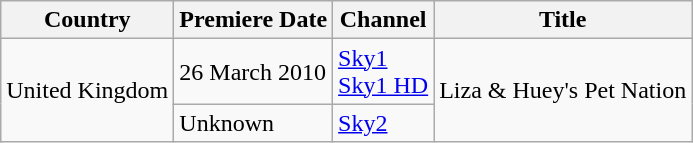<table class="wikitable">
<tr>
<th>Country</th>
<th>Premiere Date</th>
<th>Channel</th>
<th>Title</th>
</tr>
<tr>
<td rowspan="2">United Kingdom</td>
<td>26 March 2010</td>
<td><a href='#'>Sky1</a><br><a href='#'>Sky1 HD</a></td>
<td rowspan="2">Liza & Huey's Pet Nation</td>
</tr>
<tr>
<td>Unknown</td>
<td><a href='#'>Sky2</a></td>
</tr>
</table>
